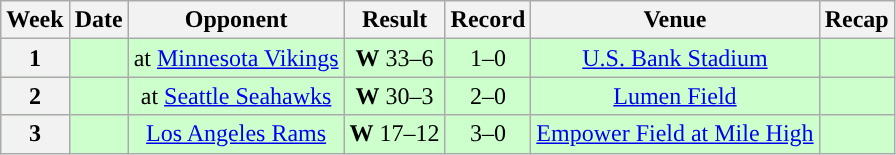<table class="wikitable" style="text-align:center">
<tr>
<th>Week</th>
<th>Date</th>
<th>Opponent</th>
<th>Result</th>
<th>Record</th>
<th>Venue</th>
<th>Recap</th>
</tr>
<tr style="background:#cfc">
<th>1</th>
<td></td>
<td>at <a href='#'>Minnesota Vikings</a></td>
<td><strong>W</strong> 33–6</td>
<td>1–0</td>
<td><a href='#'>U.S. Bank Stadium</a></td>
<td></td>
</tr>
<tr style="background:#cfc">
<th>2</th>
<td></td>
<td>at <a href='#'>Seattle Seahawks</a></td>
<td><strong>W</strong> 30–3</td>
<td>2–0</td>
<td><a href='#'>Lumen Field</a></td>
<td></td>
</tr>
<tr style="background:#cfc">
<th>3</th>
<td></td>
<td><a href='#'>Los Angeles Rams</a></td>
<td><strong>W</strong> 17–12</td>
<td>3–0</td>
<td><a href='#'>Empower Field at Mile High</a></td>
<td></td>
</tr>
</table>
